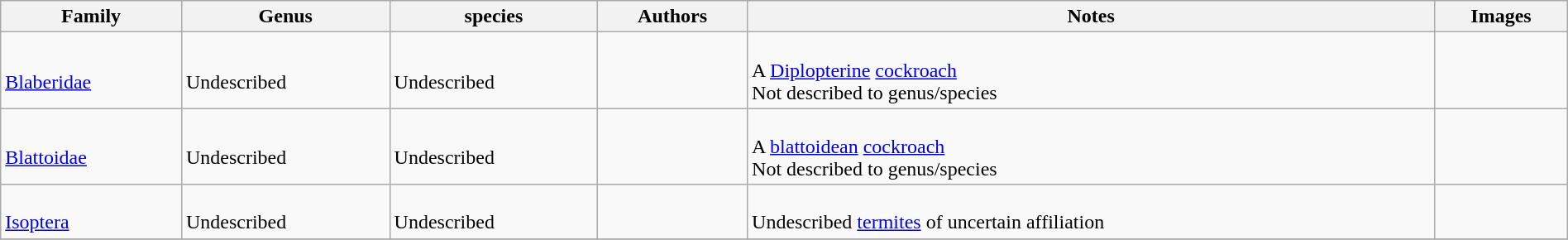<table class="wikitable sortable"  style="margin:auto; width:100%;">
<tr>
<th>Family</th>
<th>Genus</th>
<th>species</th>
<th>Authors</th>
<th>Notes</th>
<th>Images</th>
</tr>
<tr>
<td><br><a href='#'>Blaberidae</a></td>
<td><br>Undescribed</td>
<td><br>Undescribed</td>
<td></td>
<td><br>A <a href='#'>Diplopterine</a> <a href='#'>cockroach</a><br> Not described to genus/species</td>
<td></td>
</tr>
<tr>
<td><br><a href='#'>Blattoidae</a></td>
<td><br>Undescribed</td>
<td><br>Undescribed</td>
<td></td>
<td><br>A <a href='#'>blattoidean</a> <a href='#'>cockroach</a><br>Not described to genus/species</td>
<td><br></td>
</tr>
<tr>
<td><br><a href='#'>Isoptera</a></td>
<td><br>Undescribed</td>
<td><br>Undescribed</td>
<td></td>
<td><br>Undescribed <a href='#'>termites</a> of uncertain affiliation</td>
<td><br></td>
</tr>
<tr>
</tr>
</table>
